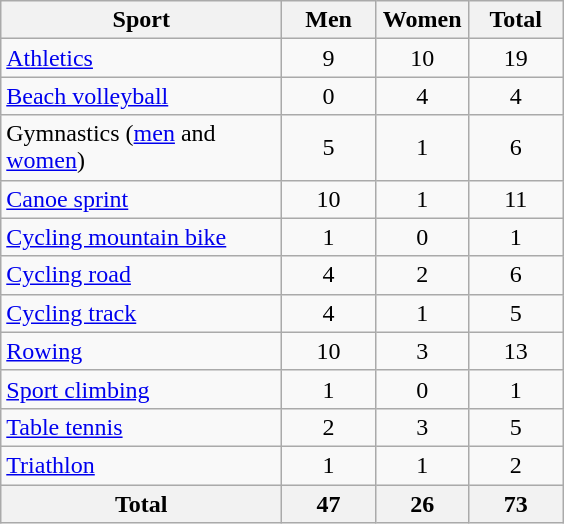<table class="wikitable sortable" style="text-align:center;">
<tr>
<th width=180>Sport</th>
<th width=55>Men</th>
<th width=55>Women</th>
<th width=55>Total</th>
</tr>
<tr>
<td align=left><a href='#'>Athletics</a></td>
<td>9</td>
<td>10</td>
<td>19</td>
</tr>
<tr>
<td align=left><a href='#'>Beach volleyball</a></td>
<td>0</td>
<td>4</td>
<td>4</td>
</tr>
<tr>
<td align=left>Gymnastics (<a href='#'>men</a> and <a href='#'>women</a>)</td>
<td>5</td>
<td>1</td>
<td>6</td>
</tr>
<tr>
<td align=left><a href='#'>Canoe sprint</a></td>
<td>10</td>
<td>1</td>
<td>11</td>
</tr>
<tr>
<td align=left><a href='#'>Cycling mountain bike</a></td>
<td>1</td>
<td>0</td>
<td>1</td>
</tr>
<tr>
<td align=left><a href='#'>Cycling road</a></td>
<td>4</td>
<td>2</td>
<td>6</td>
</tr>
<tr>
<td align=left><a href='#'>Cycling track</a></td>
<td>4</td>
<td>1</td>
<td>5</td>
</tr>
<tr>
<td align=left><a href='#'>Rowing</a></td>
<td>10</td>
<td>3</td>
<td>13</td>
</tr>
<tr>
<td align=left><a href='#'>Sport climbing</a></td>
<td>1</td>
<td>0</td>
<td>1</td>
</tr>
<tr>
<td align=left><a href='#'>Table tennis</a></td>
<td>2</td>
<td>3</td>
<td>5</td>
</tr>
<tr>
<td align=left><a href='#'>Triathlon</a></td>
<td>1</td>
<td>1</td>
<td>2</td>
</tr>
<tr>
<th align=left>Total</th>
<th>47</th>
<th>26</th>
<th>73</th>
</tr>
</table>
